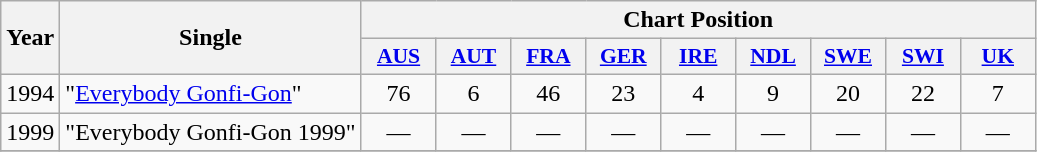<table class="wikitable">
<tr>
<th rowspan="2">Year</th>
<th rowspan="2">Single</th>
<th colspan="9">Chart Position</th>
</tr>
<tr>
<th style="width:3em;font-size:90%"><a href='#'>AUS</a><br></th>
<th style="width:3em;font-size:90%"><a href='#'>AUT</a><br></th>
<th style="width:3em;font-size:90%"><a href='#'>FRA</a><br></th>
<th style="width:3em;font-size:90%"><a href='#'>GER</a><br></th>
<th style="width:3em;font-size:90%"><a href='#'>IRE</a><br></th>
<th style="width:3em;font-size:90%"><a href='#'>NDL</a><br></th>
<th style="width:3em;font-size:90%"><a href='#'>SWE</a><br></th>
<th style="width:3em;font-size:90%"><a href='#'>SWI</a><br></th>
<th style="width:3em;font-size:90%"><a href='#'>UK</a><br></th>
</tr>
<tr>
<td rowspan=1>1994</td>
<td>"<a href='#'>Everybody Gonfi-Gon</a>"</td>
<td align="center">76</td>
<td align="center">6</td>
<td align="center">46</td>
<td align="center">23</td>
<td align="center">4</td>
<td align="center">9</td>
<td align="center">20</td>
<td align="center">22</td>
<td align="center">7</td>
</tr>
<tr>
<td>1999</td>
<td>"Everybody Gonfi-Gon 1999"</td>
<td align="center">—</td>
<td align="center">—</td>
<td align="center">—</td>
<td align="center">—</td>
<td align="center">—</td>
<td align="center">—</td>
<td align="center">—</td>
<td align="center">—</td>
<td align="center">—</td>
</tr>
<tr>
</tr>
</table>
